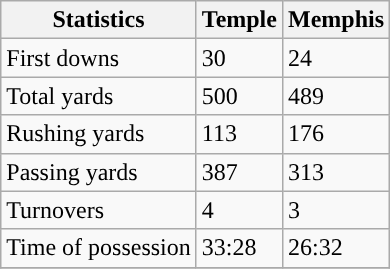<table class="wikitable">
<tr>
<th>Statistics</th>
<th>Temple</th>
<th>Memphis</th>
</tr>
<tr>
<td>First downs</td>
<td>30</td>
<td>24</td>
</tr>
<tr>
<td>Total yards</td>
<td>500</td>
<td>489</td>
</tr>
<tr>
<td>Rushing yards</td>
<td>113</td>
<td>176</td>
</tr>
<tr>
<td>Passing yards</td>
<td>387</td>
<td>313</td>
</tr>
<tr>
<td>Turnovers</td>
<td>4</td>
<td>3</td>
</tr>
<tr>
<td>Time of possession</td>
<td>33:28</td>
<td>26:32</td>
</tr>
<tr>
</tr>
</table>
